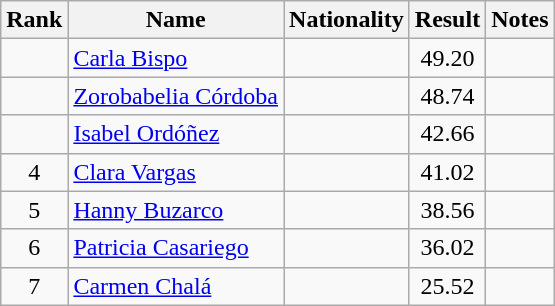<table class="wikitable sortable" style="text-align:center">
<tr>
<th>Rank</th>
<th>Name</th>
<th>Nationality</th>
<th>Result</th>
<th>Notes</th>
</tr>
<tr>
<td></td>
<td align=left><a href='#'>Carla Bispo</a></td>
<td align=left></td>
<td>49.20</td>
<td></td>
</tr>
<tr>
<td></td>
<td align=left><a href='#'>Zorobabelia Córdoba</a></td>
<td align=left></td>
<td>48.74</td>
<td></td>
</tr>
<tr>
<td></td>
<td align=left><a href='#'>Isabel Ordóñez</a></td>
<td align=left></td>
<td>42.66</td>
<td></td>
</tr>
<tr>
<td>4</td>
<td align=left><a href='#'>Clara Vargas</a></td>
<td align=left></td>
<td>41.02</td>
<td></td>
</tr>
<tr>
<td>5</td>
<td align=left><a href='#'>Hanny Buzarco</a></td>
<td align=left></td>
<td>38.56</td>
<td></td>
</tr>
<tr>
<td>6</td>
<td align=left><a href='#'>Patricia Casariego</a></td>
<td align=left></td>
<td>36.02</td>
<td></td>
</tr>
<tr>
<td>7</td>
<td align=left><a href='#'>Carmen Chalá</a></td>
<td align=left></td>
<td>25.52</td>
<td></td>
</tr>
</table>
